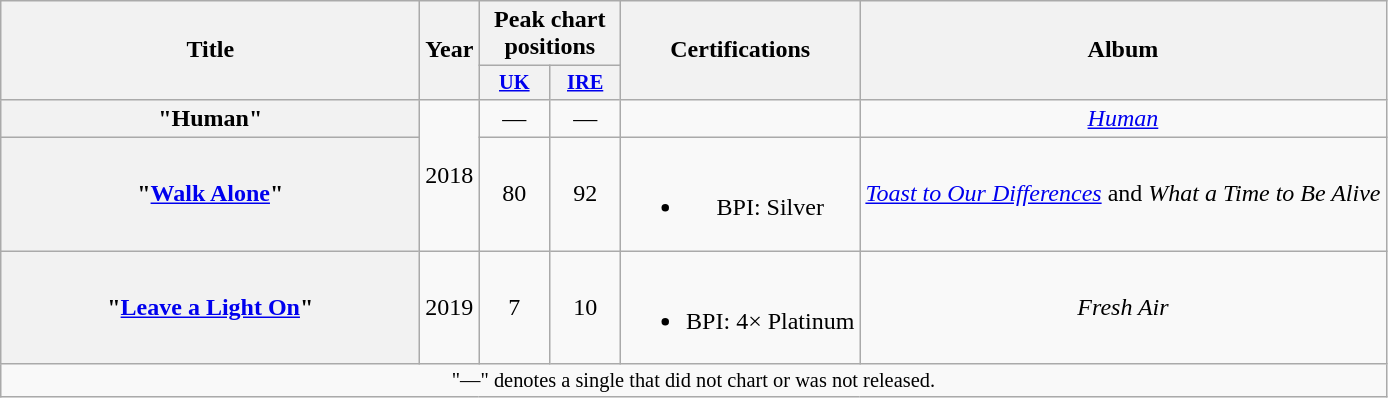<table class="wikitable plainrowheaders" style="text-align:center;">
<tr>
<th scope="col" rowspan="2" style="width:17em;">Title</th>
<th scope="col" rowspan="2" style="width:1em;">Year</th>
<th scope="col" colspan="2">Peak chart positions</th>
<th scope="col" rowspan="2">Certifications</th>
<th scope="col" rowspan="2">Album</th>
</tr>
<tr>
<th scope="col" style="width:3em;font-size:85%;"><a href='#'>UK</a><br></th>
<th scope="col" style="width:3em;font-size:85%;"><a href='#'>IRE</a><br></th>
</tr>
<tr>
<th scope="row">"Human"<br></th>
<td rowspan="2">2018</td>
<td>—</td>
<td>—</td>
<td></td>
<td><em><a href='#'>Human</a></em></td>
</tr>
<tr>
<th scope="row">"<a href='#'>Walk Alone</a>"<br></th>
<td>80</td>
<td>92</td>
<td><br><ul><li>BPI: Silver</li></ul></td>
<td><em><a href='#'>Toast to Our Differences</a></em> and <em>What a Time to Be Alive</em></td>
</tr>
<tr>
<th scope="row">"<a href='#'>Leave a Light On</a>"<br></th>
<td>2019</td>
<td>7</td>
<td>10</td>
<td><br><ul><li>BPI: 4× Platinum</li></ul></td>
<td><em>Fresh Air</em></td>
</tr>
<tr>
<td colspan="6" style="text-align:center; font-size:85%;">"—" denotes a single that did not chart or was not released.</td>
</tr>
</table>
